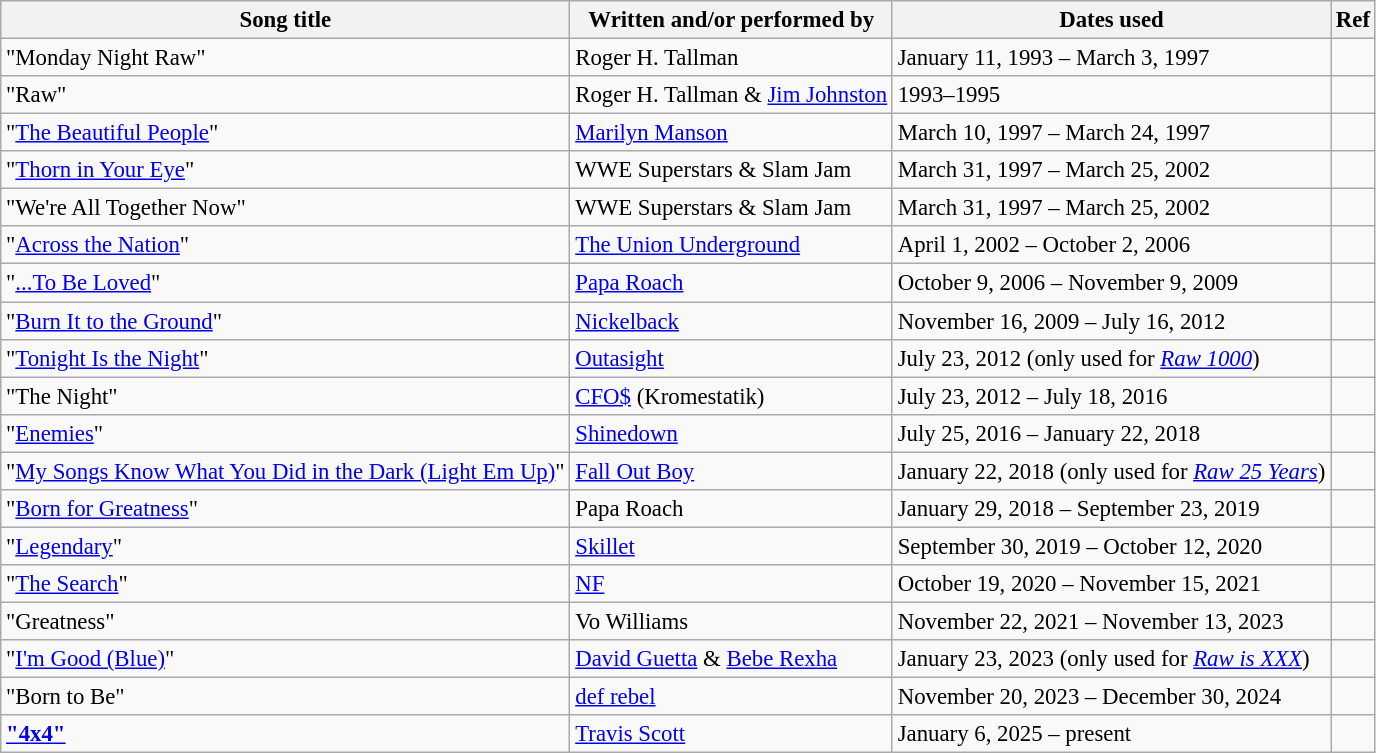<table class="wikitable" style="font-size:95%">
<tr>
<th>Song title</th>
<th>Written and/or performed by</th>
<th>Dates used</th>
<th>Ref</th>
</tr>
<tr>
<td>"Monday Night Raw"</td>
<td>Roger H. Tallman</td>
<td>January 11, 1993 – March 3, 1997</td>
<td></td>
</tr>
<tr>
<td>"Raw"</td>
<td>Roger H. Tallman & <a href='#'>Jim Johnston</a></td>
<td>1993–1995</td>
<td></td>
</tr>
<tr>
<td>"<a href='#'>The Beautiful People</a>"</td>
<td><a href='#'>Marilyn Manson</a></td>
<td>March 10, 1997 – March 24, 1997</td>
<td></td>
</tr>
<tr>
<td>"<a href='#'>Thorn in Your Eye</a>"</td>
<td>WWE Superstars & Slam Jam</td>
<td>March 31, 1997 – March 25, 2002</td>
<td></td>
</tr>
<tr>
<td>"We're All Together Now"</td>
<td>WWE Superstars & Slam Jam</td>
<td>March 31, 1997 – March 25, 2002</td>
<td></td>
</tr>
<tr>
<td>"<a href='#'>Across the Nation</a>"</td>
<td><a href='#'>The Union Underground</a></td>
<td>April 1, 2002 – October 2, 2006</td>
<td></td>
</tr>
<tr>
<td>"<a href='#'>...To Be Loved</a>"</td>
<td><a href='#'>Papa Roach</a></td>
<td>October 9, 2006 – November 9, 2009</td>
<td></td>
</tr>
<tr>
<td>"<a href='#'>Burn It to the Ground</a>"</td>
<td><a href='#'>Nickelback</a></td>
<td>November 16, 2009 – July 16, 2012</td>
<td></td>
</tr>
<tr>
<td>"<a href='#'>Tonight Is the Night</a>"</td>
<td><a href='#'>Outasight</a></td>
<td>July 23, 2012 (only used for <em><a href='#'>Raw 1000</a></em>)</td>
<td></td>
</tr>
<tr>
<td>"The Night"</td>
<td><a href='#'>CFO$</a> (Kromestatik)</td>
<td>July 23, 2012 – July 18, 2016</td>
<td></td>
</tr>
<tr>
<td>"<a href='#'>Enemies</a>"</td>
<td><a href='#'>Shinedown</a></td>
<td>July 25, 2016 – January 22, 2018</td>
<td></td>
</tr>
<tr>
<td>"<a href='#'>My Songs Know What You Did in the Dark (Light Em Up)</a>"</td>
<td><a href='#'>Fall Out Boy</a></td>
<td>January 22, 2018 (only used for <em><a href='#'>Raw 25 Years</a></em>)</td>
<td></td>
</tr>
<tr>
<td>"<a href='#'>Born for Greatness</a>"</td>
<td>Papa Roach</td>
<td>January 29, 2018 – September 23, 2019</td>
<td></td>
</tr>
<tr>
<td>"<a href='#'>Legendary</a>"</td>
<td><a href='#'>Skillet</a></td>
<td>September 30, 2019 – October 12, 2020</td>
<td></td>
</tr>
<tr>
<td>"<a href='#'>The Search</a>"</td>
<td><a href='#'>NF</a></td>
<td>October 19, 2020 – November 15, 2021</td>
<td></td>
</tr>
<tr>
<td>"Greatness"</td>
<td>Vo Williams</td>
<td>November 22, 2021 – November 13, 2023</td>
<td></td>
</tr>
<tr>
<td>"<a href='#'>I'm Good (Blue)</a>"</td>
<td><a href='#'>David Guetta</a> & <a href='#'>Bebe Rexha</a></td>
<td>January 23, 2023 (only used for <em><a href='#'>Raw is XXX</a></em>)</td>
<td></td>
</tr>
<tr>
<td>"Born to Be"</td>
<td><a href='#'>def rebel</a></td>
<td>November 20, 2023 – December 30, 2024</td>
<td></td>
</tr>
<tr>
<td><strong><a href='#'>"4x4"</a></strong></td>
<td><a href='#'>Travis Scott</a></td>
<td>January 6, 2025 – present</td>
<td></td>
</tr>
</table>
